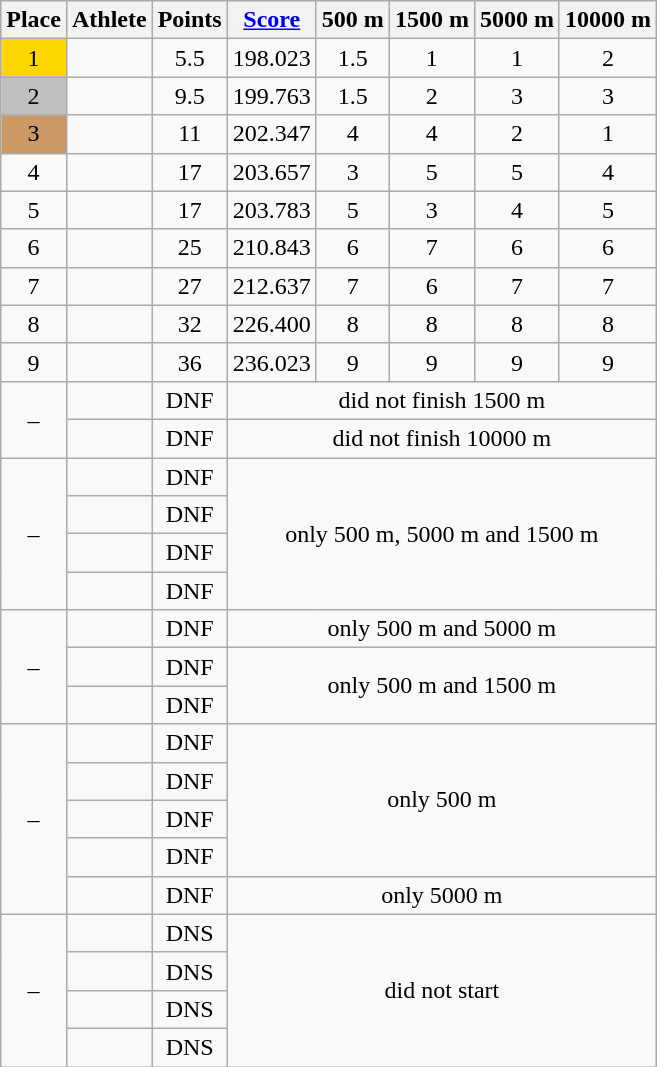<table class="wikitable" style="text-align:center">
<tr>
<th>Place</th>
<th>Athlete</th>
<th>Points</th>
<th><a href='#'>Score</a></th>
<th>500 m</th>
<th>1500 m</th>
<th>5000 m</th>
<th>10000 m</th>
</tr>
<tr>
<td bgcolor=gold>1</td>
<td align=left></td>
<td>5.5</td>
<td>198.023</td>
<td>1.5</td>
<td>1</td>
<td>1</td>
<td>2</td>
</tr>
<tr>
<td bgcolor=silver>2</td>
<td align=left></td>
<td>9.5</td>
<td>199.763</td>
<td>1.5</td>
<td>2</td>
<td>3</td>
<td>3</td>
</tr>
<tr>
<td bgcolor=cc9966>3</td>
<td align=left></td>
<td>11</td>
<td>202.347</td>
<td>4</td>
<td>4</td>
<td>2</td>
<td>1</td>
</tr>
<tr>
<td>4</td>
<td align=left></td>
<td>17</td>
<td>203.657</td>
<td>3</td>
<td>5</td>
<td>5</td>
<td>4</td>
</tr>
<tr>
<td>5</td>
<td align=left></td>
<td>17</td>
<td>203.783</td>
<td>5</td>
<td>3</td>
<td>4</td>
<td>5</td>
</tr>
<tr>
<td>6</td>
<td align=left></td>
<td>25</td>
<td>210.843</td>
<td>6</td>
<td>7</td>
<td>6</td>
<td>6</td>
</tr>
<tr>
<td>7</td>
<td align=left></td>
<td>27</td>
<td>212.637</td>
<td>7</td>
<td>6</td>
<td>7</td>
<td>7</td>
</tr>
<tr>
<td>8</td>
<td align=left></td>
<td>32</td>
<td>226.400</td>
<td>8</td>
<td>8</td>
<td>8</td>
<td>8</td>
</tr>
<tr>
<td>9</td>
<td align=left></td>
<td>36</td>
<td>236.023</td>
<td>9</td>
<td>9</td>
<td>9</td>
<td>9</td>
</tr>
<tr>
<td rowspan=2>–</td>
<td align=left></td>
<td>DNF</td>
<td colspan=5>did not finish 1500 m</td>
</tr>
<tr>
<td align=left></td>
<td>DNF</td>
<td colspan=5>did not finish 10000 m</td>
</tr>
<tr>
<td rowspan=4>–</td>
<td align=left></td>
<td>DNF</td>
<td colspan=5; rowspan=4>only 500 m, 5000 m and 1500 m</td>
</tr>
<tr>
<td align=left></td>
<td>DNF</td>
</tr>
<tr>
<td align=left></td>
<td>DNF</td>
</tr>
<tr>
<td align=left></td>
<td>DNF</td>
</tr>
<tr>
<td rowspan=3>–</td>
<td align=left></td>
<td>DNF</td>
<td colspan=5>only 500 m and 5000 m</td>
</tr>
<tr>
<td align=left></td>
<td>DNF</td>
<td colspan=5; rowspan=2>only 500 m and 1500 m</td>
</tr>
<tr>
<td align=left></td>
<td>DNF</td>
</tr>
<tr>
<td rowspan=5>–</td>
<td align=left></td>
<td>DNF</td>
<td colspan=5; rowspan=4>only 500 m</td>
</tr>
<tr>
<td align=left></td>
<td>DNF</td>
</tr>
<tr>
<td align=left></td>
<td>DNF</td>
</tr>
<tr>
<td align=left></td>
<td>DNF</td>
</tr>
<tr>
<td align=left></td>
<td>DNF</td>
<td colspan=5>only 5000 m</td>
</tr>
<tr>
<td rowspan=4>–</td>
<td align=left></td>
<td>DNS</td>
<td colspan=5; rowspan=4>did not start</td>
</tr>
<tr>
<td align=left></td>
<td>DNS</td>
</tr>
<tr>
<td align=left></td>
<td>DNS</td>
</tr>
<tr>
<td align=left></td>
<td>DNS</td>
</tr>
</table>
